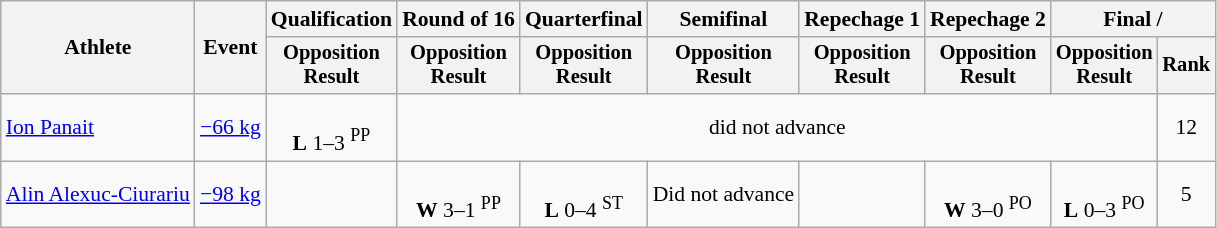<table class="wikitable" style="font-size:90%">
<tr>
<th rowspan=2>Athlete</th>
<th rowspan=2>Event</th>
<th>Qualification</th>
<th>Round of 16</th>
<th>Quarterfinal</th>
<th>Semifinal</th>
<th>Repechage 1</th>
<th>Repechage 2</th>
<th colspan=2>Final / </th>
</tr>
<tr style="font-size: 95%">
<th>Opposition<br>Result</th>
<th>Opposition<br>Result</th>
<th>Opposition<br>Result</th>
<th>Opposition<br>Result</th>
<th>Opposition<br>Result</th>
<th>Opposition<br>Result</th>
<th>Opposition<br>Result</th>
<th>Rank</th>
</tr>
<tr align=center>
<td align=left><a href='#'>Ion Panait</a></td>
<td align=left><a href='#'>−66 kg</a></td>
<td><br><strong>L</strong> 1–3 <sup>PP</sup></td>
<td colspan=6>did not advance</td>
<td>12</td>
</tr>
<tr align=center>
<td align=left><a href='#'>Alin Alexuc-Ciurariu</a></td>
<td align=left><a href='#'>−98 kg</a></td>
<td></td>
<td><br><strong>W</strong> 3–1 <sup>PP</sup></td>
<td><br><strong>L</strong> 0–4 <sup>ST</sup></td>
<td>Did not advance</td>
<td></td>
<td><br><strong>W</strong> 3–0 <sup>PO</sup></td>
<td><br><strong>L</strong> 0–3 <sup>PO</sup></td>
<td>5</td>
</tr>
</table>
